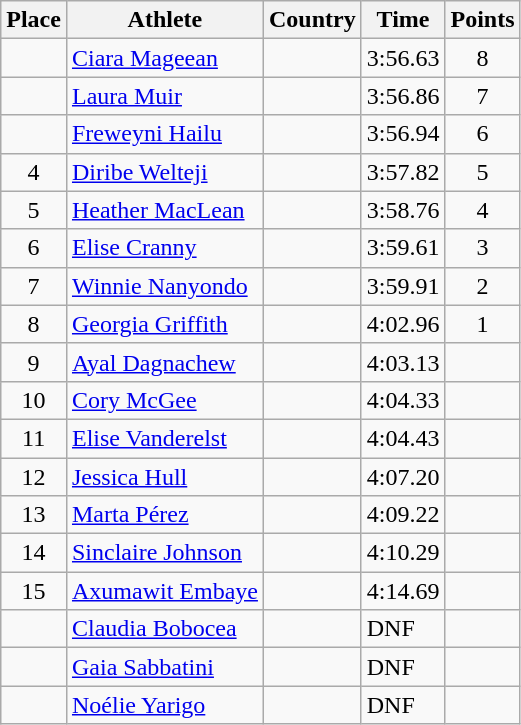<table class="wikitable">
<tr>
<th>Place</th>
<th>Athlete</th>
<th>Country</th>
<th>Time</th>
<th>Points</th>
</tr>
<tr>
<td align=center></td>
<td><a href='#'>Ciara Mageean</a></td>
<td></td>
<td>3:56.63</td>
<td align=center>8</td>
</tr>
<tr>
<td align=center></td>
<td><a href='#'>Laura Muir</a></td>
<td></td>
<td>3:56.86</td>
<td align=center>7</td>
</tr>
<tr>
<td align=center></td>
<td><a href='#'>Freweyni Hailu</a></td>
<td></td>
<td>3:56.94</td>
<td align=center>6</td>
</tr>
<tr>
<td align=center>4</td>
<td><a href='#'>Diribe Welteji</a></td>
<td></td>
<td>3:57.82</td>
<td align=center>5</td>
</tr>
<tr>
<td align=center>5</td>
<td><a href='#'>Heather MacLean</a></td>
<td></td>
<td>3:58.76</td>
<td align=center>4</td>
</tr>
<tr>
<td align=center>6</td>
<td><a href='#'>Elise Cranny</a></td>
<td></td>
<td>3:59.61</td>
<td align=center>3</td>
</tr>
<tr>
<td align=center>7</td>
<td><a href='#'>Winnie Nanyondo</a></td>
<td></td>
<td>3:59.91</td>
<td align=center>2</td>
</tr>
<tr>
<td align=center>8</td>
<td><a href='#'>Georgia Griffith</a></td>
<td></td>
<td>4:02.96</td>
<td align=center>1</td>
</tr>
<tr>
<td align=center>9</td>
<td><a href='#'>Ayal Dagnachew</a></td>
<td></td>
<td>4:03.13</td>
<td align=center></td>
</tr>
<tr>
<td align=center>10</td>
<td><a href='#'>Cory McGee</a></td>
<td></td>
<td>4:04.33</td>
<td align=center></td>
</tr>
<tr>
<td align=center>11</td>
<td><a href='#'>Elise Vanderelst</a></td>
<td></td>
<td>4:04.43</td>
<td align=center></td>
</tr>
<tr>
<td align=center>12</td>
<td><a href='#'>Jessica Hull</a></td>
<td></td>
<td>4:07.20</td>
<td align=center></td>
</tr>
<tr>
<td align=center>13</td>
<td><a href='#'>Marta Pérez</a></td>
<td></td>
<td>4:09.22</td>
<td align=center></td>
</tr>
<tr>
<td align=center>14</td>
<td><a href='#'>Sinclaire Johnson</a></td>
<td></td>
<td>4:10.29</td>
<td align=center></td>
</tr>
<tr>
<td align=center>15</td>
<td><a href='#'>Axumawit Embaye</a></td>
<td></td>
<td>4:14.69</td>
<td align=center></td>
</tr>
<tr>
<td align=center></td>
<td><a href='#'>Claudia Bobocea</a></td>
<td></td>
<td>DNF</td>
<td align=center></td>
</tr>
<tr>
<td align=center></td>
<td><a href='#'>Gaia Sabbatini</a></td>
<td></td>
<td>DNF</td>
<td align=center></td>
</tr>
<tr>
<td align=center></td>
<td><a href='#'>Noélie Yarigo</a></td>
<td></td>
<td>DNF</td>
<td align=center></td>
</tr>
</table>
